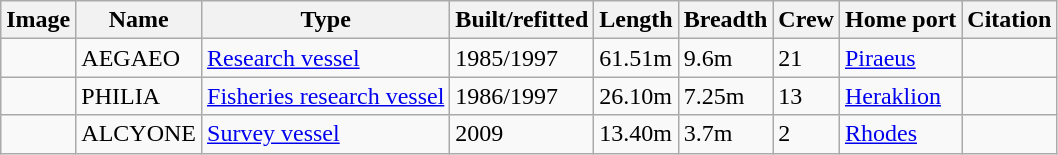<table class="wikitable">
<tr>
<th>Image</th>
<th>Name</th>
<th>Type</th>
<th>Built/refitted</th>
<th>Length</th>
<th>Breadth</th>
<th>Crew</th>
<th>Home port</th>
<th>Citation</th>
</tr>
<tr>
<td></td>
<td>AEGAEO</td>
<td><a href='#'>Research vessel</a></td>
<td>1985/1997</td>
<td>61.51m</td>
<td>9.6m</td>
<td>21</td>
<td><a href='#'>Piraeus</a></td>
<td></td>
</tr>
<tr>
<td></td>
<td>PHILIA</td>
<td><a href='#'>Fisheries research vessel</a></td>
<td>1986/1997</td>
<td>26.10m</td>
<td>7.25m</td>
<td>13</td>
<td><a href='#'>Heraklion</a></td>
<td></td>
</tr>
<tr>
<td></td>
<td>ALCYONE</td>
<td><a href='#'>Survey vessel</a></td>
<td>2009</td>
<td>13.40m</td>
<td>3.7m</td>
<td>2</td>
<td><a href='#'>Rhodes</a></td>
<td></td>
</tr>
</table>
